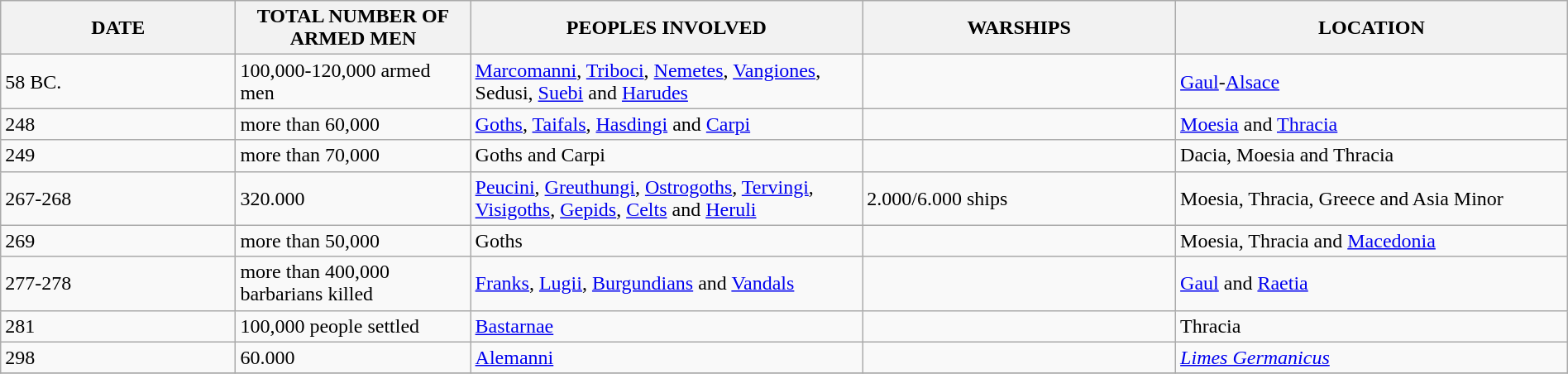<table class="wikitable" width="100%">
<tr>
<th width="15%">DATE</th>
<th width="15%">TOTAL NUMBER OF ARMED MEN</th>
<th width="25%">PEOPLES INVOLVED</th>
<th width="20%">WARSHIPS</th>
<th width="25%">LOCATION</th>
</tr>
<tr>
<td>58 BC.</td>
<td>100,000-120,000 armed men</td>
<td><a href='#'>Marcomanni</a>, <a href='#'>Triboci</a>, <a href='#'>Nemetes</a>, <a href='#'>Vangiones</a>, Sedusi, <a href='#'>Suebi</a> and <a href='#'>Harudes</a></td>
<td></td>
<td><a href='#'>Gaul</a>-<a href='#'>Alsace</a></td>
</tr>
<tr>
<td>248</td>
<td>more than 60,000</td>
<td><a href='#'>Goths</a>, <a href='#'>Taifals</a>, <a href='#'>Hasdingi</a> and <a href='#'>Carpi</a></td>
<td></td>
<td><a href='#'>Moesia</a> and <a href='#'>Thracia</a></td>
</tr>
<tr>
<td>249</td>
<td>more than 70,000</td>
<td>Goths and Carpi</td>
<td></td>
<td>Dacia, Moesia and Thracia</td>
</tr>
<tr>
<td>267-268</td>
<td>320.000</td>
<td><a href='#'>Peucini</a>, <a href='#'>Greuthungi</a>, <a href='#'>Ostrogoths</a>, <a href='#'>Tervingi</a>, <a href='#'>Visigoths</a>, <a href='#'>Gepids</a>, <a href='#'>Celts</a> and <a href='#'>Heruli</a></td>
<td>2.000/6.000 ships</td>
<td>Moesia, Thracia, Greece and Asia Minor</td>
</tr>
<tr>
<td>269</td>
<td>more than 50,000</td>
<td>Goths</td>
<td></td>
<td>Moesia, Thracia and <a href='#'>Macedonia</a></td>
</tr>
<tr>
<td>277-278</td>
<td>more than 400,000 barbarians killed</td>
<td><a href='#'>Franks</a>, <a href='#'>Lugii</a>, <a href='#'>Burgundians</a> and <a href='#'>Vandals</a></td>
<td></td>
<td><a href='#'>Gaul</a> and <a href='#'>Raetia</a></td>
</tr>
<tr>
<td>281</td>
<td>100,000 people settled</td>
<td><a href='#'>Bastarnae</a></td>
<td></td>
<td>Thracia</td>
</tr>
<tr>
<td>298</td>
<td>60.000</td>
<td><a href='#'>Alemanni</a></td>
<td></td>
<td><em><a href='#'>Limes Germanicus</a></em></td>
</tr>
<tr>
</tr>
</table>
